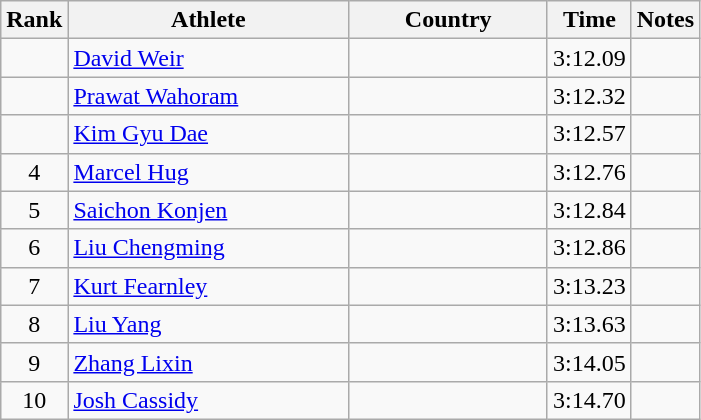<table class="wikitable sortable" style="text-align:center">
<tr>
<th>Rank</th>
<th style="width:180px">Athlete</th>
<th style="width:125px">Country</th>
<th>Time</th>
<th>Notes</th>
</tr>
<tr>
<td></td>
<td style="text-align:left;"><a href='#'>David Weir</a></td>
<td style="text-align:left;"></td>
<td>3:12.09</td>
<td></td>
</tr>
<tr>
<td></td>
<td style="text-align:left;"><a href='#'>Prawat Wahoram</a></td>
<td style="text-align:left;"></td>
<td>3:12.32</td>
<td></td>
</tr>
<tr>
<td></td>
<td style="text-align:left;"><a href='#'>Kim Gyu Dae</a></td>
<td style="text-align:left;"></td>
<td>3:12.57</td>
<td></td>
</tr>
<tr>
<td>4</td>
<td style="text-align:left;"><a href='#'>Marcel Hug</a></td>
<td style="text-align:left;"></td>
<td>3:12.76</td>
<td></td>
</tr>
<tr>
<td>5</td>
<td style="text-align:left;"><a href='#'>Saichon Konjen</a></td>
<td style="text-align:left;"></td>
<td>3:12.84</td>
<td></td>
</tr>
<tr>
<td>6</td>
<td style="text-align:left;"><a href='#'>Liu Chengming</a></td>
<td style="text-align:left;"></td>
<td>3:12.86</td>
<td></td>
</tr>
<tr>
<td>7</td>
<td style="text-align:left;"><a href='#'>Kurt Fearnley</a></td>
<td style="text-align:left;"></td>
<td>3:13.23</td>
<td></td>
</tr>
<tr>
<td>8</td>
<td style="text-align:left;"><a href='#'>Liu Yang</a></td>
<td style="text-align:left;"></td>
<td>3:13.63</td>
<td></td>
</tr>
<tr>
<td>9</td>
<td style="text-align:left;"><a href='#'>Zhang Lixin</a></td>
<td style="text-align:left;"></td>
<td>3:14.05</td>
<td></td>
</tr>
<tr>
<td>10</td>
<td style="text-align:left;"><a href='#'>Josh Cassidy</a></td>
<td style="text-align:left;"></td>
<td>3:14.70</td>
<td></td>
</tr>
</table>
